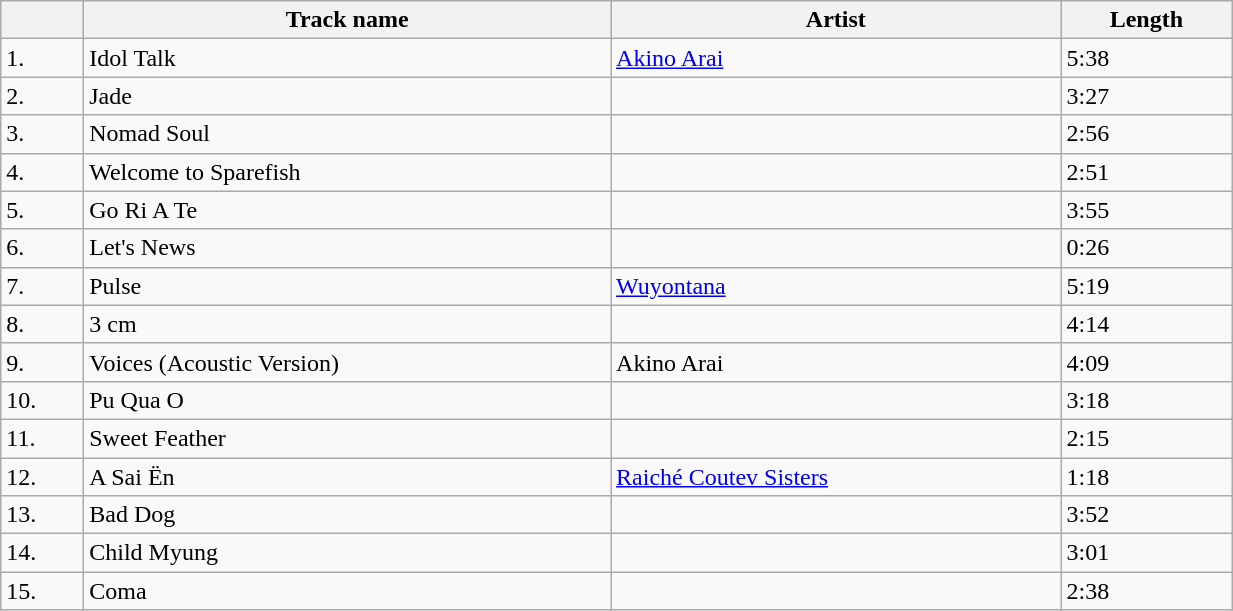<table class="wikitable" style="width:65%;">
<tr>
<th></th>
<th>Track name</th>
<th>Artist</th>
<th>Length</th>
</tr>
<tr>
<td>1.</td>
<td>Idol Talk</td>
<td><a href='#'>Akino Arai</a></td>
<td>5:38</td>
</tr>
<tr>
<td>2.</td>
<td>Jade</td>
<td></td>
<td>3:27</td>
</tr>
<tr>
<td>3.</td>
<td>Nomad Soul</td>
<td></td>
<td>2:56</td>
</tr>
<tr>
<td>4.</td>
<td>Welcome to Sparefish</td>
<td></td>
<td>2:51</td>
</tr>
<tr>
<td>5.</td>
<td>Go Ri A Te</td>
<td></td>
<td>3:55</td>
</tr>
<tr>
<td>6.</td>
<td>Let's News</td>
<td></td>
<td>0:26</td>
</tr>
<tr>
<td>7.</td>
<td>Pulse</td>
<td><a href='#'>Wuyontana</a></td>
<td>5:19</td>
</tr>
<tr>
<td>8.</td>
<td>3 cm</td>
<td></td>
<td>4:14</td>
</tr>
<tr>
<td>9.</td>
<td>Voices (Acoustic Version)</td>
<td>Akino Arai</td>
<td>4:09</td>
</tr>
<tr>
<td>10.</td>
<td>Pu Qua O</td>
<td></td>
<td>3:18</td>
</tr>
<tr>
<td>11.</td>
<td>Sweet Feather</td>
<td></td>
<td>2:15</td>
</tr>
<tr>
<td>12.</td>
<td>A Sai Ën</td>
<td><a href='#'>Raiché Coutev Sisters</a></td>
<td>1:18</td>
</tr>
<tr>
<td>13.</td>
<td>Bad Dog</td>
<td></td>
<td>3:52</td>
</tr>
<tr>
<td>14.</td>
<td>Child Myung</td>
<td></td>
<td>3:01</td>
</tr>
<tr>
<td>15.</td>
<td>Coma</td>
<td></td>
<td>2:38</td>
</tr>
</table>
